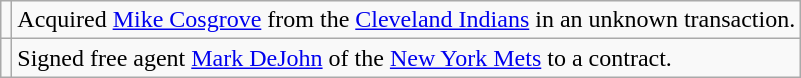<table class="wikitable">
<tr>
<td></td>
<td>Acquired <a href='#'>Mike Cosgrove</a> from the <a href='#'>Cleveland Indians</a> in an unknown transaction.</td>
</tr>
<tr>
<td></td>
<td>Signed free agent <a href='#'>Mark DeJohn</a> of the <a href='#'>New York Mets</a> to a contract.</td>
</tr>
</table>
